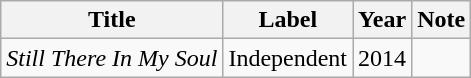<table class="wikitable">
<tr>
<th>Title</th>
<th>Label</th>
<th>Year</th>
<th>Note</th>
</tr>
<tr>
<td><em>Still There In My Soul</em></td>
<td>Independent</td>
<td>2014</td>
<td></td>
</tr>
</table>
